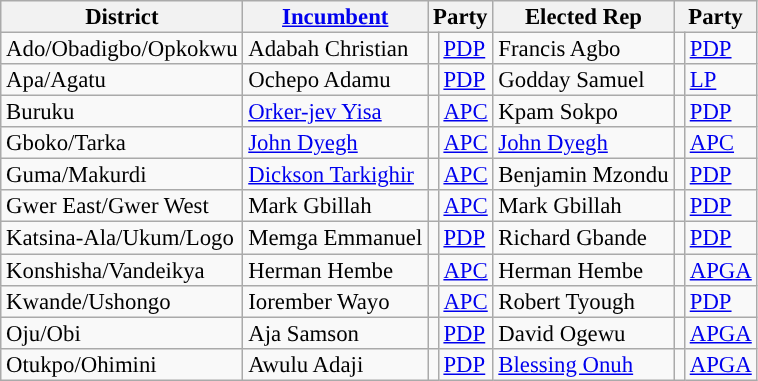<table class="sortable wikitable" style="font-size:95%;line-height:14px;">
<tr>
<th class="unsortable">District</th>
<th class="unsortable"><a href='#'>Incumbent</a></th>
<th colspan="2">Party</th>
<th class="unsortable">Elected Rep</th>
<th colspan="2">Party</th>
</tr>
<tr>
<td>Ado/Obadigbo/Opkokwu</td>
<td>Adabah Christian</td>
<td style="background:"></td>
<td><a href='#'>PDP</a></td>
<td>Francis Agbo</td>
<td style="background:"></td>
<td><a href='#'>PDP</a></td>
</tr>
<tr>
<td>Apa/Agatu</td>
<td>Ochepo Adamu</td>
<td style="background:"></td>
<td><a href='#'>PDP</a></td>
<td>Godday Samuel</td>
<td style="background:"></td>
<td><a href='#'>LP</a></td>
</tr>
<tr>
<td>Buruku</td>
<td><a href='#'>Orker-jev Yisa</a></td>
<td style="background:"></td>
<td><a href='#'>APC</a></td>
<td>Kpam Sokpo</td>
<td style="background:"></td>
<td><a href='#'>PDP</a></td>
</tr>
<tr>
<td>Gboko/Tarka</td>
<td><a href='#'>John Dyegh</a></td>
<td style="background:"></td>
<td><a href='#'>APC</a></td>
<td><a href='#'>John Dyegh</a></td>
<td style="background:"></td>
<td><a href='#'>APC</a></td>
</tr>
<tr>
<td>Guma/Makurdi</td>
<td><a href='#'>Dickson Tarkighir</a></td>
<td style="background:"></td>
<td><a href='#'>APC</a></td>
<td>Benjamin Mzondu</td>
<td style="background:"></td>
<td><a href='#'>PDP</a></td>
</tr>
<tr>
<td>Gwer East/Gwer West</td>
<td>Mark Gbillah</td>
<td style="background:"></td>
<td><a href='#'>APC</a></td>
<td>Mark Gbillah</td>
<td style="background:"></td>
<td><a href='#'>PDP</a></td>
</tr>
<tr>
<td>Katsina-Ala/Ukum/Logo</td>
<td>Memga Emmanuel</td>
<td style="background:"></td>
<td><a href='#'>PDP</a></td>
<td>Richard Gbande</td>
<td style="background:"></td>
<td><a href='#'>PDP</a></td>
</tr>
<tr>
<td>Konshisha/Vandeikya</td>
<td>Herman Hembe</td>
<td style="background:"></td>
<td><a href='#'>APC</a></td>
<td>Herman Hembe</td>
<td style="background:"></td>
<td><a href='#'>APGA</a></td>
</tr>
<tr>
<td>Kwande/Ushongo</td>
<td>Iorember Wayo</td>
<td style="background:"></td>
<td><a href='#'>APC</a></td>
<td>Robert Tyough</td>
<td style="background:"></td>
<td><a href='#'>PDP</a></td>
</tr>
<tr>
<td>Oju/Obi</td>
<td>Aja Samson</td>
<td style="background:"></td>
<td><a href='#'>PDP</a></td>
<td>David Ogewu</td>
<td style="background:"></td>
<td><a href='#'>APGA</a></td>
</tr>
<tr>
<td>Otukpo/Ohimini</td>
<td>Awulu Adaji</td>
<td style="background:"></td>
<td><a href='#'>PDP</a></td>
<td><a href='#'>Blessing Onuh</a></td>
<td style="background:"></td>
<td><a href='#'>APGA</a></td>
</tr>
</table>
